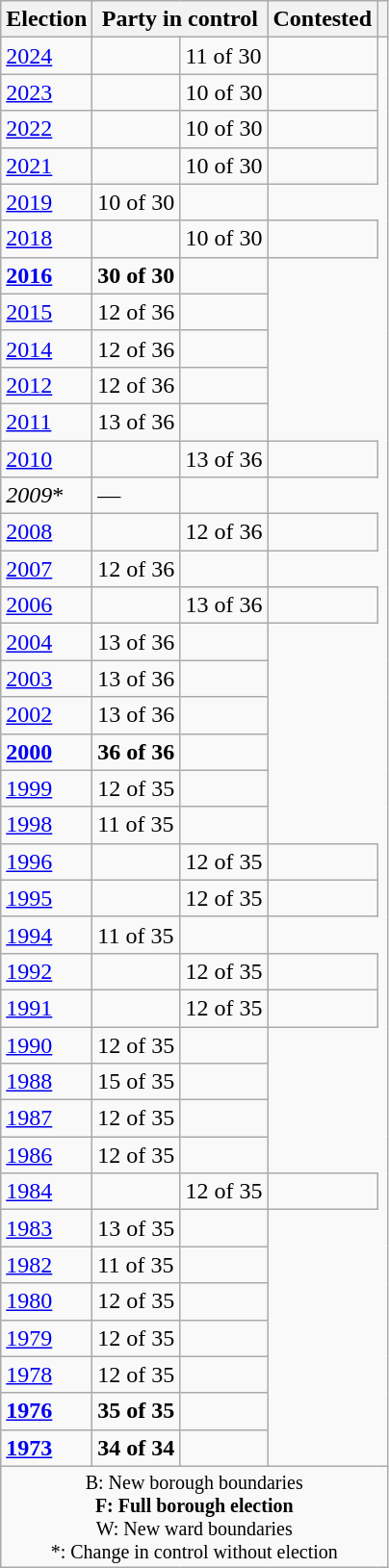<table class="wikitable sortable">
<tr>
<th scope="col">Election</th>
<th scope="col" colspan="2">Party in control</th>
<th scope="col">Contested</th>
<th scope="col" class="unsortable"></th>
</tr>
<tr>
<td><a href='#'>2024</a></td>
<td></td>
<td>11 of 30</td>
<td></td>
</tr>
<tr>
<td><a href='#'>2023</a></td>
<td></td>
<td>10 of 30</td>
<td></td>
</tr>
<tr>
<td><a href='#'>2022</a></td>
<td></td>
<td>10 of 30</td>
<td></td>
</tr>
<tr>
<td><a href='#'>2021</a></td>
<td></td>
<td>10 of 30</td>
<td></td>
</tr>
<tr>
<td><a href='#'>2019</a></td>
<td>10 of 30</td>
<td></td>
</tr>
<tr>
<td><a href='#'>2018</a></td>
<td></td>
<td>10 of 30</td>
<td></td>
</tr>
<tr>
<td><strong><a href='#'>2016</a></strong></td>
<td><strong>30 of 30</strong></td>
<td></td>
</tr>
<tr>
<td><a href='#'>2015</a></td>
<td>12 of 36</td>
<td></td>
</tr>
<tr>
<td><a href='#'>2014</a></td>
<td>12 of 36</td>
<td></td>
</tr>
<tr>
<td><a href='#'>2012</a></td>
<td>12 of 36</td>
<td></td>
</tr>
<tr>
<td><a href='#'>2011</a></td>
<td>13 of 36</td>
<td></td>
</tr>
<tr>
<td><a href='#'>2010</a></td>
<td></td>
<td>13 of 36</td>
<td></td>
</tr>
<tr>
<td><em>2009</em>*</td>
<td>—</td>
<td></td>
</tr>
<tr>
<td><a href='#'>2008</a></td>
<td></td>
<td>12 of 36</td>
<td></td>
</tr>
<tr>
<td><a href='#'>2007</a></td>
<td>12 of 36</td>
<td></td>
</tr>
<tr>
<td><a href='#'>2006</a></td>
<td></td>
<td>13 of 36</td>
<td></td>
</tr>
<tr>
<td><a href='#'>2004</a></td>
<td>13 of 36</td>
<td></td>
</tr>
<tr>
<td><a href='#'>2003</a></td>
<td>13 of 36</td>
<td></td>
</tr>
<tr>
<td><a href='#'>2002</a></td>
<td>13 of 36</td>
<td></td>
</tr>
<tr>
<td><strong><a href='#'>2000</a></strong></td>
<td><strong>36 of 36</strong></td>
<td></td>
</tr>
<tr>
<td><a href='#'>1999</a></td>
<td>12 of 35</td>
<td></td>
</tr>
<tr>
<td><a href='#'>1998</a></td>
<td>11 of 35</td>
<td></td>
</tr>
<tr>
<td><a href='#'>1996</a></td>
<td></td>
<td>12 of 35</td>
<td></td>
</tr>
<tr>
<td><a href='#'>1995</a></td>
<td></td>
<td>12 of 35</td>
<td></td>
</tr>
<tr>
<td><a href='#'>1994</a></td>
<td>11 of 35</td>
<td></td>
</tr>
<tr>
<td><a href='#'>1992</a></td>
<td></td>
<td>12 of 35</td>
<td></td>
</tr>
<tr>
<td><a href='#'>1991</a></td>
<td></td>
<td>12 of 35</td>
<td></td>
</tr>
<tr>
<td><a href='#'>1990</a></td>
<td>12 of 35</td>
<td></td>
</tr>
<tr>
<td><a href='#'>1988</a></td>
<td>15 of 35</td>
<td></td>
</tr>
<tr>
<td><a href='#'>1987</a></td>
<td>12 of 35</td>
<td></td>
</tr>
<tr>
<td><a href='#'>1986</a></td>
<td>12 of 35</td>
<td></td>
</tr>
<tr>
<td><a href='#'>1984</a></td>
<td></td>
<td>12 of 35</td>
<td></td>
</tr>
<tr>
<td><a href='#'>1983</a></td>
<td>13 of 35</td>
<td></td>
</tr>
<tr>
<td><a href='#'>1982</a></td>
<td>11 of 35</td>
<td></td>
</tr>
<tr>
<td><a href='#'>1980</a></td>
<td>12 of 35</td>
<td></td>
</tr>
<tr>
<td><a href='#'>1979</a></td>
<td>12 of 35</td>
<td></td>
</tr>
<tr>
<td><a href='#'>1978</a></td>
<td>12 of 35</td>
<td></td>
</tr>
<tr>
<td><strong><a href='#'>1976</a></strong></td>
<td><strong>35 of 35</strong></td>
<td></td>
</tr>
<tr>
<td><strong><a href='#'>1973</a></strong></td>
<td><strong>34 of 34</strong></td>
<td></td>
</tr>
<tr class="sortbottom">
<td colspan="5" style="font-size: smaller; text-align: center;">B: New borough boundaries<br><strong>F: Full borough election</strong><br>W: New ward boundaries<br>*: Change in control without election</td>
</tr>
</table>
